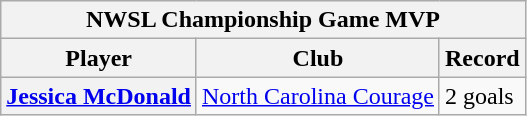<table class="wikitable">
<tr>
<th colspan=3>NWSL Championship Game MVP</th>
</tr>
<tr>
<th>Player</th>
<th>Club</th>
<th>Record</th>
</tr>
<tr>
<th> <a href='#'>Jessica McDonald</a></th>
<td><a href='#'>North Carolina Courage</a></td>
<td>2 goals</td>
</tr>
</table>
